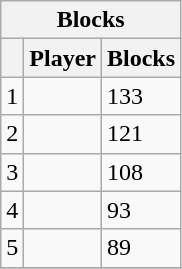<table class="wikitable">
<tr>
<th colspan="3">Blocks</th>
</tr>
<tr>
<th></th>
<th>Player</th>
<th>Blocks</th>
</tr>
<tr>
<td>1</td>
<td></td>
<td>133</td>
</tr>
<tr>
<td>2</td>
<td></td>
<td>121</td>
</tr>
<tr>
<td>3</td>
<td></td>
<td>108</td>
</tr>
<tr>
<td>4</td>
<td></td>
<td>93</td>
</tr>
<tr>
<td>5</td>
<td></td>
<td>89</td>
</tr>
<tr>
</tr>
</table>
